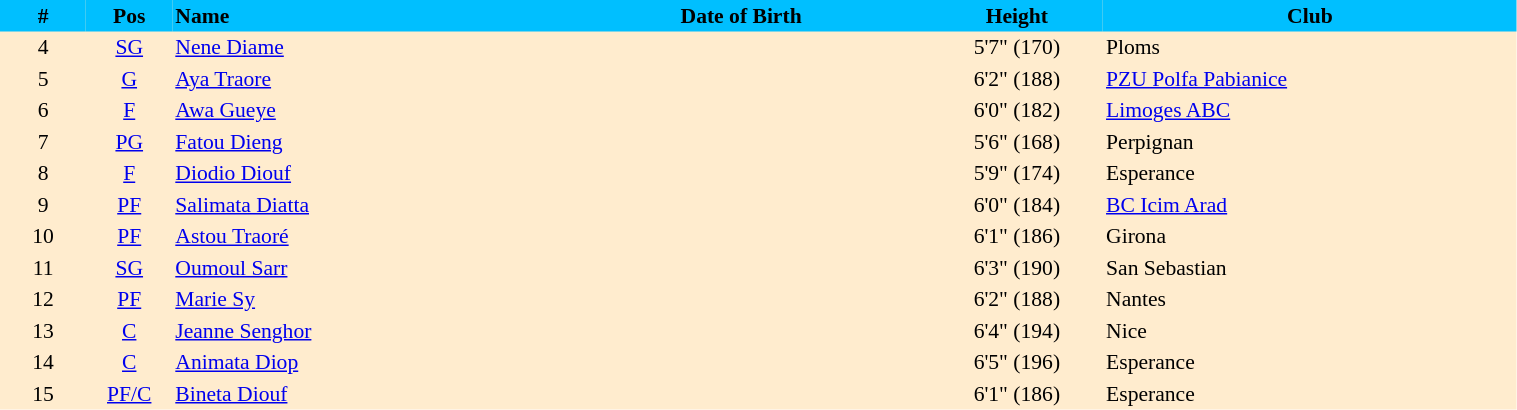<table border=0 cellpadding=2 cellspacing=0  |- bgcolor=#FFECCE style="text-align:center; font-size:90%;" width=80%>
<tr bgcolor=#00BFFF>
<th width=5%>#</th>
<th width=5%>Pos</th>
<th width=22% align=left>Name</th>
<th width=22%>Date of Birth</th>
<th width=10%>Height</th>
<th width=24%>Club</th>
</tr>
<tr>
<td>4</td>
<td><a href='#'>SG</a></td>
<td align=left><a href='#'>Nene Diame</a></td>
<td align=left></td>
<td>5'7" (170)</td>
<td align=left> Ploms</td>
</tr>
<tr>
<td>5</td>
<td><a href='#'>G</a></td>
<td align=left><a href='#'>Aya Traore</a></td>
<td align=left></td>
<td>6'2" (188)</td>
<td align=left> <a href='#'>PZU Polfa Pabianice</a></td>
</tr>
<tr>
<td>6</td>
<td><a href='#'>F</a></td>
<td align=left><a href='#'>Awa Gueye</a></td>
<td align=left></td>
<td>6'0" (182)</td>
<td align=left> <a href='#'>Limoges ABC</a></td>
</tr>
<tr>
<td>7</td>
<td><a href='#'>PG</a></td>
<td align=left><a href='#'>Fatou Dieng</a></td>
<td align=left></td>
<td>5'6" (168)</td>
<td align=left> Perpignan</td>
</tr>
<tr>
<td>8</td>
<td><a href='#'>F</a></td>
<td align=left><a href='#'>Diodio Diouf</a></td>
<td align=left></td>
<td>5'9" (174)</td>
<td align=left> Esperance</td>
</tr>
<tr>
<td>9</td>
<td><a href='#'>PF</a></td>
<td align=left><a href='#'>Salimata Diatta</a></td>
<td align=left></td>
<td>6'0" (184)</td>
<td align=left> <a href='#'>BC Icim Arad</a></td>
</tr>
<tr>
<td>10</td>
<td><a href='#'>PF</a></td>
<td align=left><a href='#'>Astou Traoré</a></td>
<td align=left></td>
<td>6'1" (186)</td>
<td align=left> Girona</td>
</tr>
<tr>
<td>11</td>
<td><a href='#'>SG</a></td>
<td align=left><a href='#'>Oumoul Sarr</a></td>
<td align=left></td>
<td>6'3" (190)</td>
<td align=left> San Sebastian</td>
</tr>
<tr>
<td>12</td>
<td><a href='#'>PF</a></td>
<td align=left><a href='#'>Marie Sy</a></td>
<td align=left></td>
<td>6'2" (188)</td>
<td align=left> Nantes</td>
</tr>
<tr>
<td>13</td>
<td><a href='#'>C</a></td>
<td align=left><a href='#'>Jeanne Senghor</a></td>
<td align=left></td>
<td>6'4" (194)</td>
<td align=left> Nice</td>
</tr>
<tr>
<td>14</td>
<td><a href='#'>C</a></td>
<td align=left><a href='#'>Animata Diop</a></td>
<td align=left></td>
<td>6'5" (196)</td>
<td align=left> Esperance</td>
</tr>
<tr>
<td>15</td>
<td><a href='#'>PF/C</a></td>
<td align=left><a href='#'>Bineta Diouf</a></td>
<td align=left></td>
<td>6'1" (186)</td>
<td align=left> Esperance</td>
</tr>
</table>
